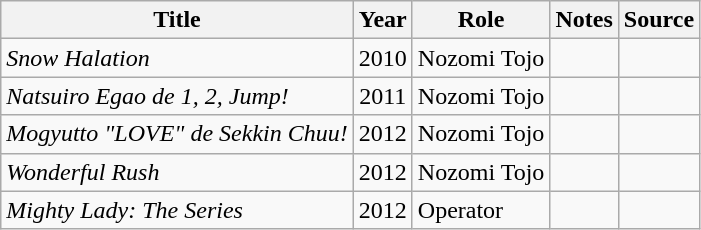<table class="wikitable sortable plainrowheaders">
<tr>
<th>Title</th>
<th>Year</th>
<th>Role</th>
<th class="unsortable">Notes</th>
<th class="unsortable">Source</th>
</tr>
<tr>
<td><em>Snow Halation</em></td>
<td align="center">2010</td>
<td>Nozomi Tojo</td>
<td></td>
<td></td>
</tr>
<tr>
<td><em>Natsuiro Egao de 1, 2, Jump!</em></td>
<td align="center">2011</td>
<td>Nozomi Tojo</td>
<td></td>
<td></td>
</tr>
<tr>
<td><em>Mogyutto "LOVE" de Sekkin Chuu!</em></td>
<td align="center">2012</td>
<td>Nozomi Tojo</td>
<td></td>
<td></td>
</tr>
<tr>
<td><em>Wonderful Rush</em></td>
<td align="center">2012</td>
<td>Nozomi Tojo</td>
<td></td>
<td></td>
</tr>
<tr>
<td><em>Mighty Lady: The Series</em></td>
<td align="center">2012</td>
<td>Operator</td>
<td></td>
<td></td>
</tr>
</table>
